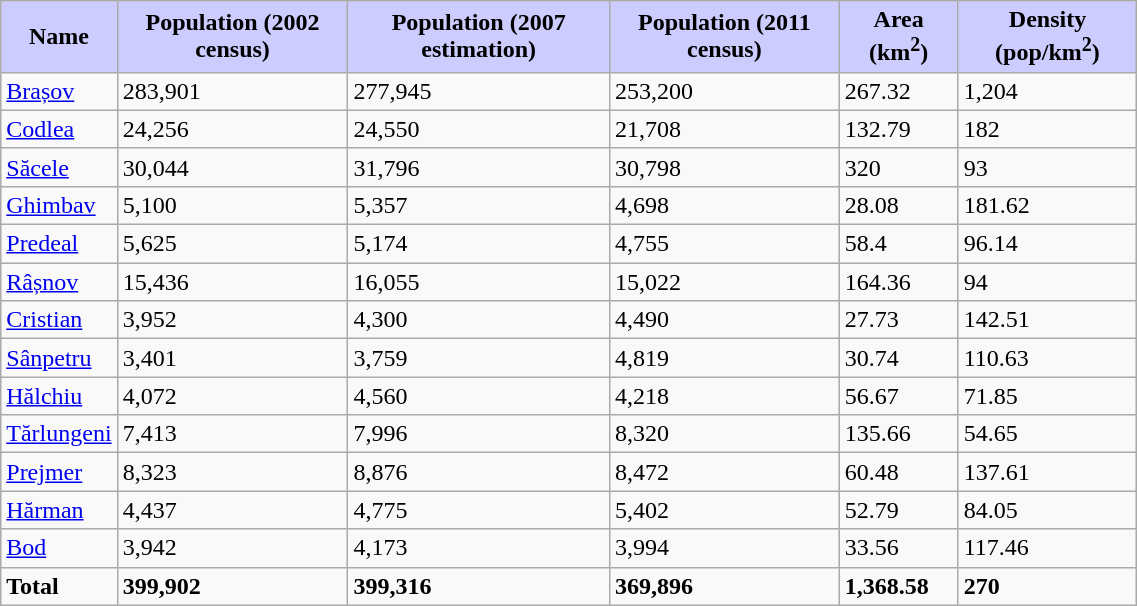<table class="wikitable sortable toccolours" style="margin: 0 1em 0 1em;" width="60%">
<tr>
<th align="center" colspan="1" style="background:#ccccff;">Name</th>
<th align="center" colspan="1" style="background:#ccccff;">Population (2002 census)</th>
<th align="center" colspan="1" style="background:#ccccff;">Population (2007 estimation)</th>
<th align="center" colspan="1" style="background:#ccccff;">Population (2011 census)</th>
<th align="center" colspan="1" style="background:#ccccff;">Area (km<sup>2</sup>)</th>
<th align="center" colspan="1" style="background:#ccccff;">Density (pop/km<sup>2</sup>)</th>
</tr>
<tr>
<td><a href='#'>Brașov</a></td>
<td>283,901</td>
<td>277,945</td>
<td>253,200</td>
<td>267.32</td>
<td>1,204</td>
</tr>
<tr>
<td><a href='#'>Codlea</a></td>
<td>24,256</td>
<td>24,550</td>
<td>21,708</td>
<td>132.79</td>
<td>182</td>
</tr>
<tr>
<td><a href='#'>Săcele</a></td>
<td>30,044</td>
<td>31,796</td>
<td>30,798</td>
<td>320</td>
<td>93</td>
</tr>
<tr>
<td><a href='#'>Ghimbav</a></td>
<td>5,100</td>
<td>5,357</td>
<td>4,698</td>
<td>28.08</td>
<td>181.62</td>
</tr>
<tr>
<td><a href='#'>Predeal</a></td>
<td>5,625</td>
<td>5,174</td>
<td>4,755</td>
<td>58.4</td>
<td>96.14</td>
</tr>
<tr>
<td><a href='#'>Râșnov</a></td>
<td>15,436</td>
<td>16,055</td>
<td>15,022</td>
<td>164.36</td>
<td>94</td>
</tr>
<tr>
<td><a href='#'>Cristian</a></td>
<td>3,952</td>
<td>4,300</td>
<td>4,490</td>
<td>27.73</td>
<td>142.51</td>
</tr>
<tr>
<td><a href='#'>Sânpetru</a></td>
<td>3,401</td>
<td>3,759</td>
<td>4,819</td>
<td>30.74</td>
<td>110.63</td>
</tr>
<tr>
<td><a href='#'>Hălchiu</a></td>
<td>4,072</td>
<td>4,560</td>
<td>4,218</td>
<td>56.67</td>
<td>71.85</td>
</tr>
<tr>
<td><a href='#'>Tărlungeni</a></td>
<td>7,413</td>
<td>7,996</td>
<td>8,320</td>
<td>135.66</td>
<td>54.65</td>
</tr>
<tr>
<td><a href='#'>Prejmer</a></td>
<td>8,323</td>
<td>8,876</td>
<td>8,472</td>
<td>60.48</td>
<td>137.61</td>
</tr>
<tr>
<td><a href='#'>Hărman</a></td>
<td>4,437</td>
<td>4,775</td>
<td>5,402</td>
<td>52.79</td>
<td>84.05</td>
</tr>
<tr>
<td><a href='#'>Bod</a></td>
<td>3,942</td>
<td>4,173</td>
<td>3,994</td>
<td>33.56</td>
<td>117.46</td>
</tr>
<tr>
<td><strong>Total</strong></td>
<td><strong>399,902</strong></td>
<td><strong>399,316</strong></td>
<td><strong>369,896</strong></td>
<td><strong>1,368.58</strong></td>
<td><strong>270</strong></td>
</tr>
</table>
